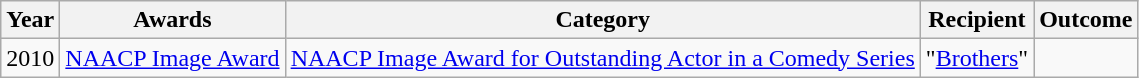<table class="wikitable sortable">
<tr>
<th>Year</th>
<th>Awards</th>
<th>Category</th>
<th>Recipient</th>
<th>Outcome</th>
</tr>
<tr>
<td>2010</td>
<td><a href='#'>NAACP Image Award</a></td>
<td><a href='#'>NAACP Image Award for Outstanding Actor in a Comedy Series</a></td>
<td>"<a href='#'>Brothers</a>"</td>
<td></td>
</tr>
</table>
